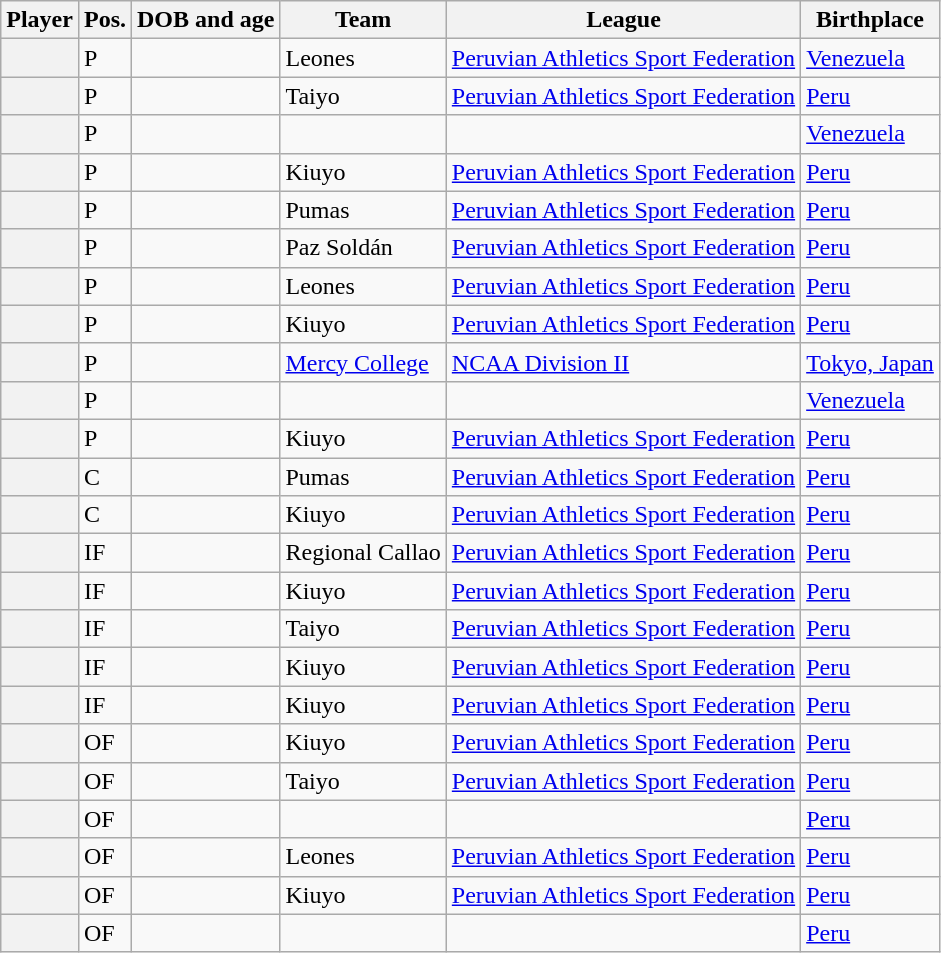<table class="wikitable sortable plainrowheaders">
<tr>
<th scope="col">Player</th>
<th scope="col">Pos.</th>
<th scope="col">DOB and age</th>
<th scope="col">Team</th>
<th scope="col">League</th>
<th scope="col">Birthplace</th>
</tr>
<tr>
<th scope="row"></th>
<td>P</td>
<td></td>
<td> Leones</td>
<td><a href='#'>Peruvian Athletics Sport Federation</a></td>
<td><a href='#'>Venezuela</a></td>
</tr>
<tr>
<th scope="row"></th>
<td>P</td>
<td></td>
<td> Taiyo</td>
<td><a href='#'>Peruvian Athletics Sport Federation</a></td>
<td><a href='#'>Peru</a></td>
</tr>
<tr>
<th scope="row"></th>
<td>P</td>
<td></td>
<td></td>
<td></td>
<td><a href='#'>Venezuela</a></td>
</tr>
<tr>
<th scope="row"></th>
<td>P</td>
<td></td>
<td> Kiuyo</td>
<td><a href='#'>Peruvian Athletics Sport Federation</a></td>
<td><a href='#'>Peru</a></td>
</tr>
<tr>
<th scope="row"></th>
<td>P</td>
<td></td>
<td> Pumas</td>
<td><a href='#'>Peruvian Athletics Sport Federation</a></td>
<td><a href='#'>Peru</a></td>
</tr>
<tr>
<th scope="row"></th>
<td>P</td>
<td></td>
<td> Paz Soldán</td>
<td><a href='#'>Peruvian Athletics Sport Federation</a></td>
<td><a href='#'>Peru</a></td>
</tr>
<tr>
<th scope="row"></th>
<td>P</td>
<td></td>
<td> Leones</td>
<td><a href='#'>Peruvian Athletics Sport Federation</a></td>
<td><a href='#'>Peru</a></td>
</tr>
<tr>
<th scope="row"></th>
<td>P</td>
<td></td>
<td> Kiuyo</td>
<td><a href='#'>Peruvian Athletics Sport Federation</a></td>
<td><a href='#'>Peru</a></td>
</tr>
<tr>
<th scope="row"></th>
<td>P</td>
<td></td>
<td> <a href='#'>Mercy College</a></td>
<td><a href='#'>NCAA Division II</a></td>
<td><a href='#'>Tokyo, Japan</a></td>
</tr>
<tr>
<th scope="row"></th>
<td>P</td>
<td></td>
<td></td>
<td></td>
<td><a href='#'>Venezuela</a></td>
</tr>
<tr>
<th scope="row"></th>
<td>P</td>
<td></td>
<td> Kiuyo</td>
<td><a href='#'>Peruvian Athletics Sport Federation</a></td>
<td><a href='#'>Peru</a></td>
</tr>
<tr>
<th scope="row"></th>
<td>C</td>
<td></td>
<td> Pumas</td>
<td><a href='#'>Peruvian Athletics Sport Federation</a></td>
<td><a href='#'>Peru</a></td>
</tr>
<tr>
<th scope="row"></th>
<td>C</td>
<td></td>
<td> Kiuyo</td>
<td><a href='#'>Peruvian Athletics Sport Federation</a></td>
<td><a href='#'>Peru</a></td>
</tr>
<tr>
<th scope="row"></th>
<td>IF</td>
<td></td>
<td> Regional Callao</td>
<td><a href='#'>Peruvian Athletics Sport Federation</a></td>
<td><a href='#'>Peru</a></td>
</tr>
<tr>
<th scope="row"></th>
<td>IF</td>
<td></td>
<td> Kiuyo</td>
<td><a href='#'>Peruvian Athletics Sport Federation</a></td>
<td><a href='#'>Peru</a></td>
</tr>
<tr>
<th scope="row"></th>
<td>IF</td>
<td></td>
<td> Taiyo</td>
<td><a href='#'>Peruvian Athletics Sport Federation</a></td>
<td><a href='#'>Peru</a></td>
</tr>
<tr>
<th scope="row"></th>
<td>IF</td>
<td></td>
<td> Kiuyo</td>
<td><a href='#'>Peruvian Athletics Sport Federation</a></td>
<td><a href='#'>Peru</a></td>
</tr>
<tr>
<th scope="row"></th>
<td>IF</td>
<td></td>
<td> Kiuyo</td>
<td><a href='#'>Peruvian Athletics Sport Federation</a></td>
<td><a href='#'>Peru</a></td>
</tr>
<tr>
<th scope="row"></th>
<td>OF</td>
<td></td>
<td> Kiuyo</td>
<td><a href='#'>Peruvian Athletics Sport Federation</a></td>
<td><a href='#'>Peru</a></td>
</tr>
<tr>
<th scope="row"></th>
<td>OF</td>
<td></td>
<td> Taiyo</td>
<td><a href='#'>Peruvian Athletics Sport Federation</a></td>
<td><a href='#'>Peru</a></td>
</tr>
<tr>
<th scope="row"></th>
<td>OF</td>
<td></td>
<td></td>
<td></td>
<td><a href='#'>Peru</a></td>
</tr>
<tr>
<th scope="row"></th>
<td>OF</td>
<td></td>
<td> Leones</td>
<td><a href='#'>Peruvian Athletics Sport Federation</a></td>
<td><a href='#'>Peru</a></td>
</tr>
<tr>
<th scope="row"></th>
<td>OF</td>
<td></td>
<td> Kiuyo</td>
<td><a href='#'>Peruvian Athletics Sport Federation</a></td>
<td><a href='#'>Peru</a></td>
</tr>
<tr>
<th scope="row"></th>
<td>OF</td>
<td></td>
<td></td>
<td></td>
<td><a href='#'>Peru</a></td>
</tr>
</table>
